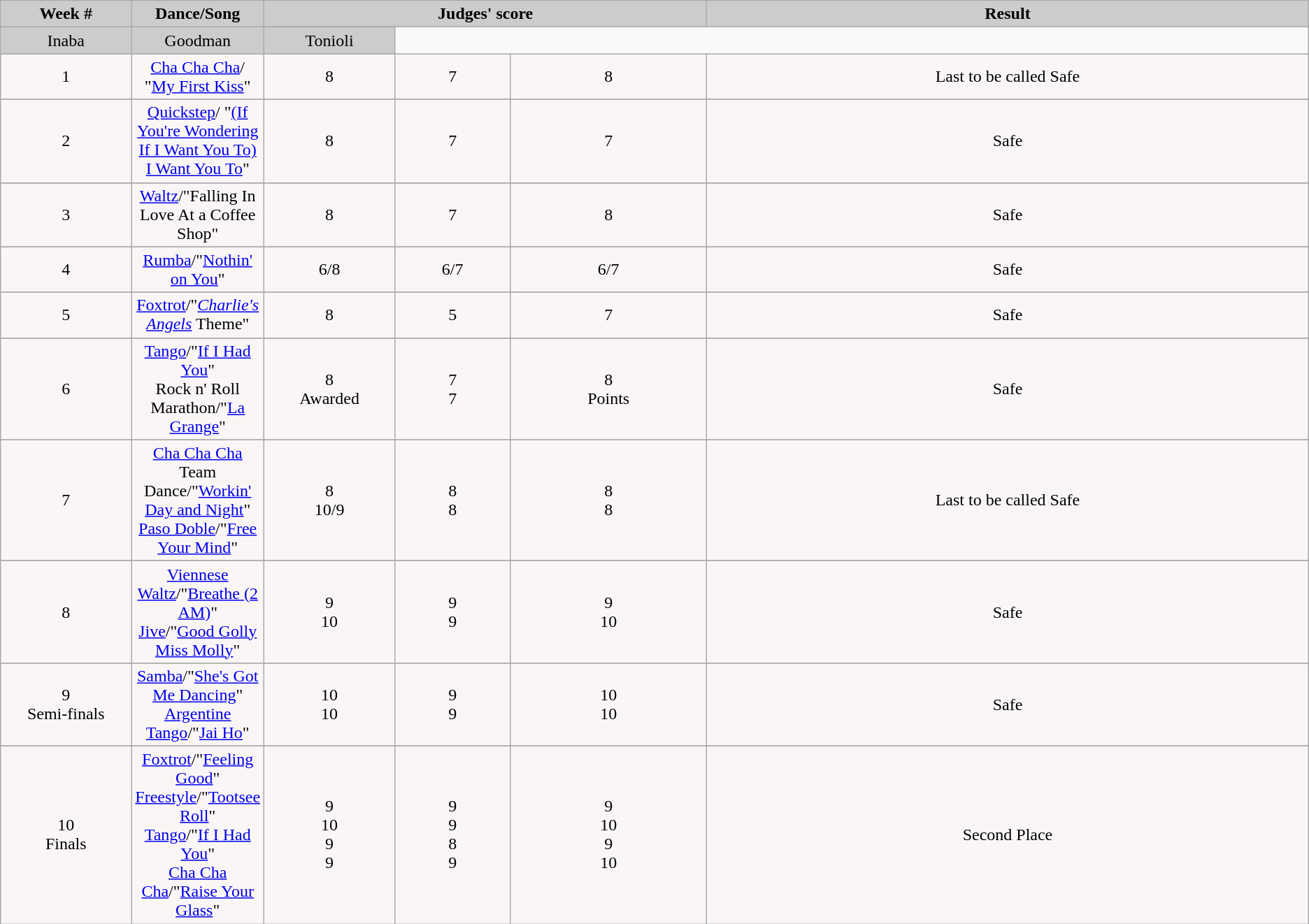<table class="wikitable" align="left">
<tr>
<td rowspan="2" bgcolor="CCCCCC" align="Center"><strong>Week #</strong></td>
<td rowspan="2" bgcolor="CCCCCC" align="Center"><strong>Dance/Song</strong></td>
<td colspan="3" bgcolor="CCCCCC" align="Center"><strong>Judges' score</strong></td>
<td rowspan="2" bgcolor="CCCCCC" align="Center"><strong>Result</strong></td>
</tr>
<tr>
</tr>
<tr>
<td bgcolor="CCCCCC" width="10%" align="center">Inaba</td>
<td bgcolor="CCCCCC" width="10%" align="center">Goodman</td>
<td bgcolor="CCCCCC" width="10%" align="center">Tonioli</td>
</tr>
<tr>
</tr>
<tr>
<td align="center" bgcolor="FAF6F6">1</td>
<td align="center" bgcolor="FAF6F6"><a href='#'>Cha Cha Cha</a>/ "<a href='#'>My First Kiss</a>"</td>
<td align="center" bgcolor="FAF6F6">8</td>
<td align="center" bgcolor="FAF6F6">7</td>
<td align="center" bgcolor="FAF6F6">8</td>
<td align="center" bgcolor="FAF6F6">Last to be called Safe</td>
</tr>
<tr>
</tr>
<tr>
<td align="center" bgcolor="FAF6F6">2</td>
<td align="center" bgcolor="FAF6F6"><a href='#'>Quickstep</a>/ "<a href='#'>(If You're Wondering If I Want You To) I Want You To</a>"</td>
<td align="center" bgcolor="FAF6F6">8</td>
<td align="center" bgcolor="FAF6F6">7</td>
<td align="center" bgcolor="FAF6F6">7</td>
<td align="center" bgcolor="FAF6F6">Safe</td>
</tr>
<tr>
</tr>
<tr>
<td align="center" bgcolor="FAF6F6">3</td>
<td align="center" bgcolor="FAF6F6"><a href='#'>Waltz</a>/"Falling In Love At a Coffee Shop"</td>
<td align="center" bgcolor="FAF6F6">8</td>
<td align="center" bgcolor="FAF6F6">7</td>
<td align="center" bgcolor="FAF6F6">8</td>
<td align="center" bgcolor="FAF6F6">Safe</td>
</tr>
<tr>
</tr>
<tr>
<td align="center" bgcolor="FAF6F6">4</td>
<td align="center" bgcolor="FAF6F6"><a href='#'>Rumba</a>/"<a href='#'>Nothin' on You</a>"</td>
<td align="center" bgcolor="FAF6F6">6/8</td>
<td align="center" bgcolor="FAF6F6">6/7</td>
<td align="center" bgcolor="FAF6F6">6/7</td>
<td align="center" bgcolor="FAF6F6">Safe</td>
</tr>
<tr>
</tr>
<tr>
<td align="center" bgcolor="FAF6F6">5</td>
<td align="center" bgcolor="FAF6F6"><a href='#'>Foxtrot</a>/"<em><a href='#'>Charlie's Angels</a></em> Theme"</td>
<td align="center" bgcolor="FAF6F6">8</td>
<td align="center" bgcolor="FAF6F6">5</td>
<td align="center" bgcolor="FAF6F6">7</td>
<td align="center" bgcolor="FAF6F6">Safe</td>
</tr>
<tr>
</tr>
<tr>
<td align="center" bgcolor="FAF6F6">6</td>
<td align="center" bgcolor="FAF6F6"><a href='#'>Tango</a>/"<a href='#'>If I Had You</a>"<br>Rock n' Roll Marathon/"<a href='#'>La Grange</a>"</td>
<td align="center" bgcolor="FAF6F6">8<br>Awarded</td>
<td align="center" bgcolor="FAF6F6">7<br>7</td>
<td align="center" bgcolor="FAF6F6">8<br>Points</td>
<td align="center" bgcolor="FAF6F6">Safe</td>
</tr>
<tr>
</tr>
<tr>
<td align="center" bgcolor="FAF6F6">7</td>
<td align="center" bgcolor="FAF6F6"><a href='#'>Cha Cha Cha</a> Team Dance/"<a href='#'>Workin' Day and Night</a>"<br><a href='#'>Paso Doble</a>/"<a href='#'>Free Your Mind</a>"</td>
<td align="center" bgcolor="FAF6F6">8<br>10/9</td>
<td align="center" bgcolor="FAF6F6">8<br>8</td>
<td align="center" bgcolor="FAF6F6">8<br>8</td>
<td align="center" bgcolor="FAF6F6">Last to be called Safe</td>
</tr>
<tr>
</tr>
<tr>
<td align="center" bgcolor="FAF6F6">8</td>
<td align="center" bgcolor="FAF6F6"><a href='#'>Viennese Waltz</a>/"<a href='#'>Breathe (2 AM)</a>"<br><a href='#'>Jive</a>/"<a href='#'>Good Golly Miss Molly</a>"</td>
<td align="center" bgcolor="FAF6F6">9<br>10</td>
<td align="center" bgcolor="FAF6F6">9<br>9</td>
<td align="center" bgcolor="FAF6F6">9<br>10</td>
<td align="center" bgcolor="FAF6F6">Safe</td>
</tr>
<tr>
</tr>
<tr>
<td align="center" bgcolor="FAF6F6">9<br>Semi-finals</td>
<td align="center" bgcolor="FAF6F6"><a href='#'>Samba</a>/"<a href='#'>She's Got Me Dancing</a>"<br><a href='#'>Argentine Tango</a>/"<a href='#'>Jai Ho</a>"</td>
<td align="center" bgcolor="FAF6F6">10<br>10</td>
<td align="center" bgcolor="FAF6F6">9<br>9</td>
<td align="center" bgcolor="FAF6F6">10<br>10</td>
<td align="center" bgcolor="FAF6F6">Safe</td>
</tr>
<tr>
</tr>
<tr>
<td align="center" bgcolor="FAF6F6">10<br>Finals</td>
<td align="center" bgcolor="FAF6F6"><a href='#'>Foxtrot</a>/"<a href='#'>Feeling Good</a>"<br><a href='#'>Freestyle</a>/"<a href='#'>Tootsee Roll</a>"<br><a href='#'>Tango</a>/"<a href='#'>If I Had You</a>"<br><a href='#'>Cha Cha Cha</a>/"<a href='#'>Raise Your Glass</a>"</td>
<td align="center" bgcolor="FAF6F6">9<br>10<br>9<br>9</td>
<td align="center" bgcolor="FAF6F6">9<br>9<br>8<br>9</td>
<td align="center" bgcolor="FAF6F6">9<br>10<br>9<br>10</td>
<td align="center" bgcolor="FAF6F6">Second Place</td>
</tr>
</table>
